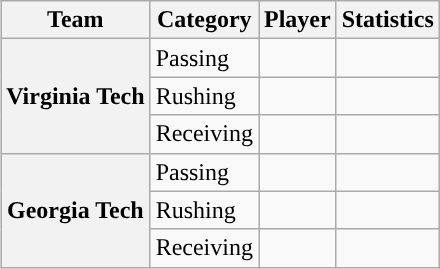<table class="wikitable" style="float:right">
<tr>
<th>Team</th>
<th>Category</th>
<th>Player</th>
<th>Statistics</th>
</tr>
<tr>
<th rowspan=3>Virginia Tech</th>
<td>Passing</td>
<td></td>
<td></td>
</tr>
<tr>
<td>Rushing</td>
<td></td>
<td></td>
</tr>
<tr>
<td>Receiving</td>
<td></td>
<td></td>
</tr>
<tr>
<th rowspan=3>Georgia Tech</th>
<td>Passing</td>
<td></td>
<td></td>
</tr>
<tr>
<td>Rushing</td>
<td></td>
<td></td>
</tr>
<tr>
<td>Receiving</td>
<td></td>
<td></td>
</tr>
</table>
